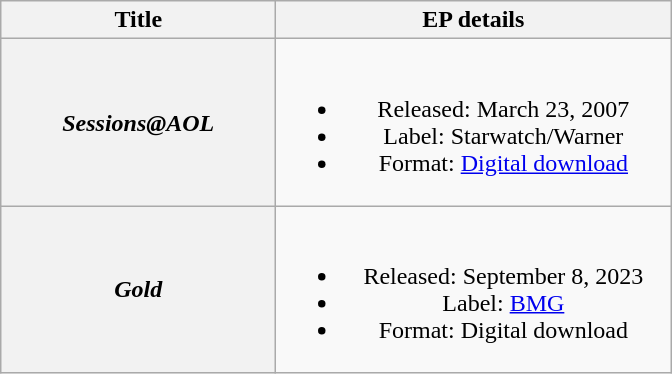<table class="wikitable plainrowheaders" style="text-align:center;">
<tr>
<th scope="col" style="width:11em;">Title</th>
<th scope="col" style="width:16em;">EP details</th>
</tr>
<tr>
<th scope="row"><em>Sessions@AOL</em></th>
<td><br><ul><li>Released: March 23, 2007</li><li>Label: Starwatch/Warner</li><li>Format: <a href='#'>Digital download</a></li></ul></td>
</tr>
<tr>
<th scope="row"><em>Gold</em></th>
<td><br><ul><li>Released: September 8, 2023</li><li>Label: <a href='#'>BMG</a></li><li>Format: Digital download</li></ul></td>
</tr>
</table>
